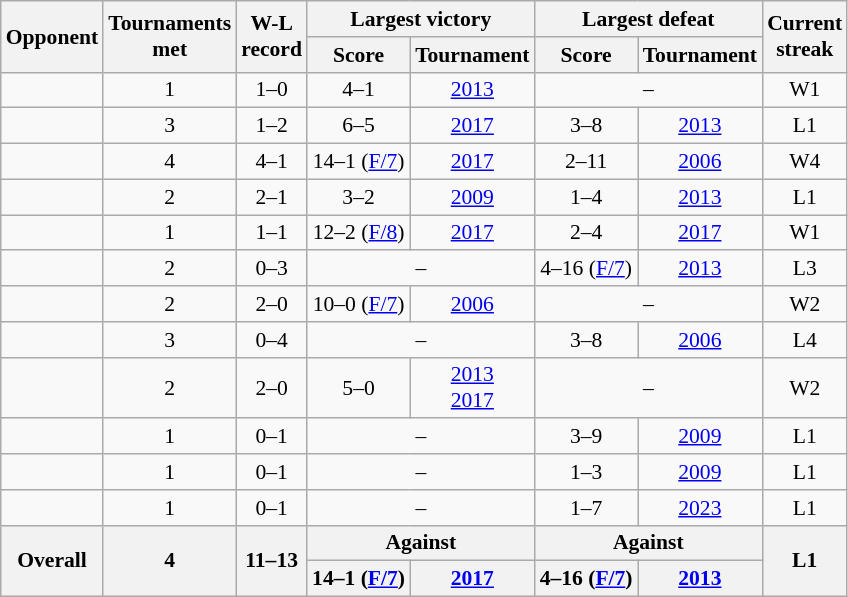<table class="wikitable" border=1 style="border-collapse:collapse; font-size:90%; text-align:center;" cellpadding=3 cellspacing=0>
<tr>
<th rowspan=2>Opponent</th>
<th rowspan=2>Tournaments<br>met</th>
<th rowspan=2>W-L<br>record</th>
<th colspan=2>Largest victory</th>
<th colspan=2>Largest defeat</th>
<th rowspan=2>Current<br>streak</th>
</tr>
<tr>
<th>Score</th>
<th>Tournament</th>
<th>Score</th>
<th>Tournament</th>
</tr>
<tr>
<td align=left></td>
<td>1</td>
<td>1–0</td>
<td>4–1</td>
<td><a href='#'>2013</a></td>
<td colspan=2>–</td>
<td>W1</td>
</tr>
<tr>
<td align=left></td>
<td>3</td>
<td>1–2</td>
<td>6–5</td>
<td><a href='#'>2017</a></td>
<td>3–8</td>
<td><a href='#'>2013</a></td>
<td>L1</td>
</tr>
<tr>
<td align=left></td>
<td>4</td>
<td>4–1</td>
<td>14–1 (<a href='#'>F/7</a>)</td>
<td><a href='#'>2017</a></td>
<td>2–11</td>
<td><a href='#'>2006</a></td>
<td>W4</td>
</tr>
<tr>
<td align=left></td>
<td>2</td>
<td>2–1</td>
<td>3–2</td>
<td><a href='#'>2009</a></td>
<td>1–4</td>
<td><a href='#'>2013</a></td>
<td>L1</td>
</tr>
<tr>
<td align=left></td>
<td>1</td>
<td>1–1</td>
<td>12–2 (<a href='#'>F/8</a>)</td>
<td><a href='#'>2017</a></td>
<td>2–4</td>
<td><a href='#'>2017</a></td>
<td>W1</td>
</tr>
<tr>
<td align=left></td>
<td>2</td>
<td>0–3</td>
<td colspan=2>–</td>
<td>4–16 (<a href='#'>F/7</a>)</td>
<td><a href='#'>2013</a></td>
<td>L3</td>
</tr>
<tr>
<td align=left></td>
<td>2</td>
<td>2–0</td>
<td>10–0 (<a href='#'>F/7</a>)</td>
<td><a href='#'>2006</a></td>
<td colspan=2>–</td>
<td>W2</td>
</tr>
<tr>
<td align=left></td>
<td>3</td>
<td>0–4</td>
<td colspan=2>–</td>
<td>3–8</td>
<td><a href='#'>2006</a></td>
<td>L4</td>
</tr>
<tr>
<td align=left></td>
<td>2</td>
<td>2–0</td>
<td>5–0</td>
<td><a href='#'>2013</a><br><a href='#'>2017</a></td>
<td colspan=2>–</td>
<td>W2</td>
</tr>
<tr>
<td align=left></td>
<td>1</td>
<td>0–1</td>
<td colspan=2>–</td>
<td>3–9</td>
<td><a href='#'>2009</a></td>
<td>L1</td>
</tr>
<tr>
<td align=left></td>
<td>1</td>
<td>0–1</td>
<td colspan=2>–</td>
<td>1–3</td>
<td><a href='#'>2009</a></td>
<td>L1</td>
</tr>
<tr>
<td align=left></td>
<td>1</td>
<td>0–1</td>
<td colspan=2>–</td>
<td>1–7</td>
<td><a href='#'>2023</a></td>
<td>L1</td>
</tr>
<tr>
<th rowspan=2 align=left>Overall</th>
<th rowspan=2>4</th>
<th rowspan=2>11–13</th>
<th colspan=2>Against </th>
<th colspan=2>Against </th>
<th rowspan=2>L1</th>
</tr>
<tr>
<th>14–1 (<a href='#'>F/7</a>)</th>
<th><a href='#'>2017</a></th>
<th>4–16 (<a href='#'>F/7</a>)</th>
<th><a href='#'>2013</a></th>
</tr>
</table>
